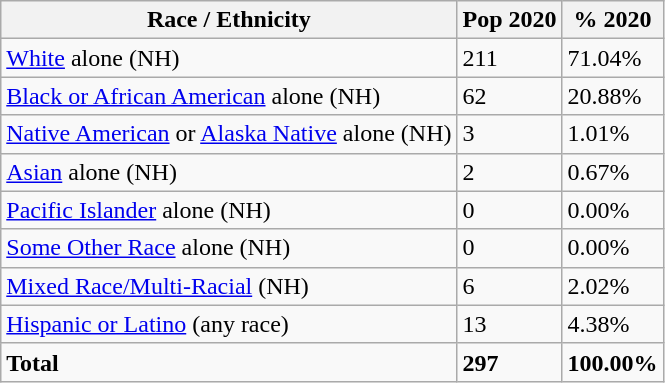<table class="wikitable">
<tr>
<th>Race / Ethnicity</th>
<th>Pop 2020</th>
<th>% 2020</th>
</tr>
<tr>
<td><a href='#'>White</a> alone (NH)</td>
<td>211</td>
<td>71.04%</td>
</tr>
<tr>
<td><a href='#'>Black or African American</a> alone (NH)</td>
<td>62</td>
<td>20.88%</td>
</tr>
<tr>
<td><a href='#'>Native American</a> or <a href='#'>Alaska Native</a> alone (NH)</td>
<td>3</td>
<td>1.01%</td>
</tr>
<tr>
<td><a href='#'>Asian</a> alone (NH)</td>
<td>2</td>
<td>0.67%</td>
</tr>
<tr>
<td><a href='#'>Pacific Islander</a> alone (NH)</td>
<td>0</td>
<td>0.00%</td>
</tr>
<tr>
<td><a href='#'>Some Other Race</a> alone (NH)</td>
<td>0</td>
<td>0.00%</td>
</tr>
<tr>
<td><a href='#'>Mixed Race/Multi-Racial</a> (NH)</td>
<td>6</td>
<td>2.02%</td>
</tr>
<tr>
<td><a href='#'>Hispanic or Latino</a> (any race)</td>
<td>13</td>
<td>4.38%</td>
</tr>
<tr>
<td><strong>Total</strong></td>
<td><strong>297</strong></td>
<td><strong>100.00%</strong></td>
</tr>
</table>
